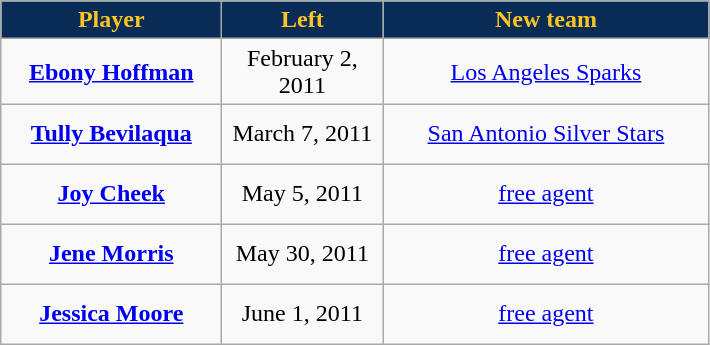<table class="wikitable" style="text-align: center">
<tr align="center"  bgcolor="#dddddd">
<td style="background:#092C57;color:#FFC322; width:140px"><strong>Player</strong></td>
<td style="background:#092C57;color:#FFC322; width:100px"><strong>Left</strong></td>
<td style="background:#092C57;color:#FFC322; width:210px"><strong>New team</strong></td>
</tr>
<tr style="height:40px">
<td><strong><a href='#'>Ebony Hoffman</a></strong></td>
<td>February 2, 2011</td>
<td><a href='#'>Los Angeles Sparks</a></td>
</tr>
<tr style="height:40px">
<td><strong><a href='#'>Tully Bevilaqua</a></strong></td>
<td>March 7, 2011</td>
<td><a href='#'>San Antonio Silver Stars</a></td>
</tr>
<tr style="height:40px">
<td><strong><a href='#'>Joy Cheek</a></strong></td>
<td>May 5, 2011</td>
<td><a href='#'>free agent</a></td>
</tr>
<tr style="height:40px">
<td><strong><a href='#'>Jene Morris</a></strong></td>
<td>May 30, 2011</td>
<td><a href='#'>free agent</a></td>
</tr>
<tr style="height:40px">
<td><strong><a href='#'>Jessica Moore</a></strong></td>
<td>June 1, 2011</td>
<td><a href='#'>free agent</a></td>
</tr>
</table>
